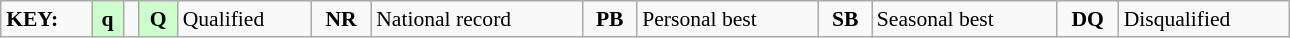<table class="wikitable" style="margin:0.5em auto; font-size:90%;position:relative;" width=68%>
<tr>
<td><strong>KEY:</strong></td>
<td bgcolor=ccffcc align=center><strong>q</strong></td>
<td></td>
<td bgcolor=ccffcc align=center><strong>Q</strong></td>
<td>Qualified</td>
<td align=center><strong>NR</strong></td>
<td>National record</td>
<td align=center><strong>PB</strong></td>
<td>Personal best</td>
<td align=center><strong>SB</strong></td>
<td>Seasonal best</td>
<td align=center><strong>DQ</strong></td>
<td>Disqualified</td>
</tr>
</table>
